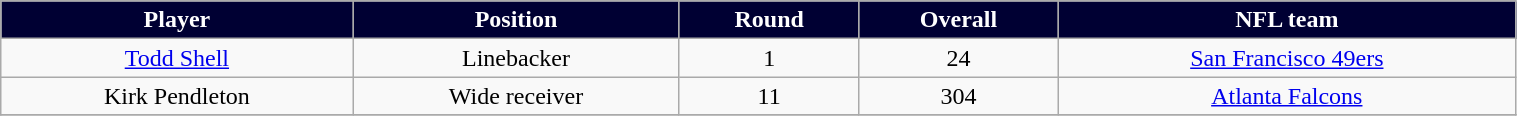<table class="wikitable" width="80%">
<tr align="center"  style="background:#000033;color:#FFFFFF;">
<td><strong>Player</strong></td>
<td><strong>Position</strong></td>
<td><strong>Round</strong></td>
<td><strong>Overall</strong></td>
<td><strong>NFL team</strong></td>
</tr>
<tr align="center" bgcolor="">
<td><a href='#'>Todd Shell</a></td>
<td>Linebacker</td>
<td>1</td>
<td>24</td>
<td><a href='#'>San Francisco 49ers</a></td>
</tr>
<tr align="center" bgcolor="">
<td>Kirk Pendleton</td>
<td>Wide receiver</td>
<td>11</td>
<td>304</td>
<td><a href='#'>Atlanta Falcons</a></td>
</tr>
<tr align="center" bgcolor="">
</tr>
</table>
